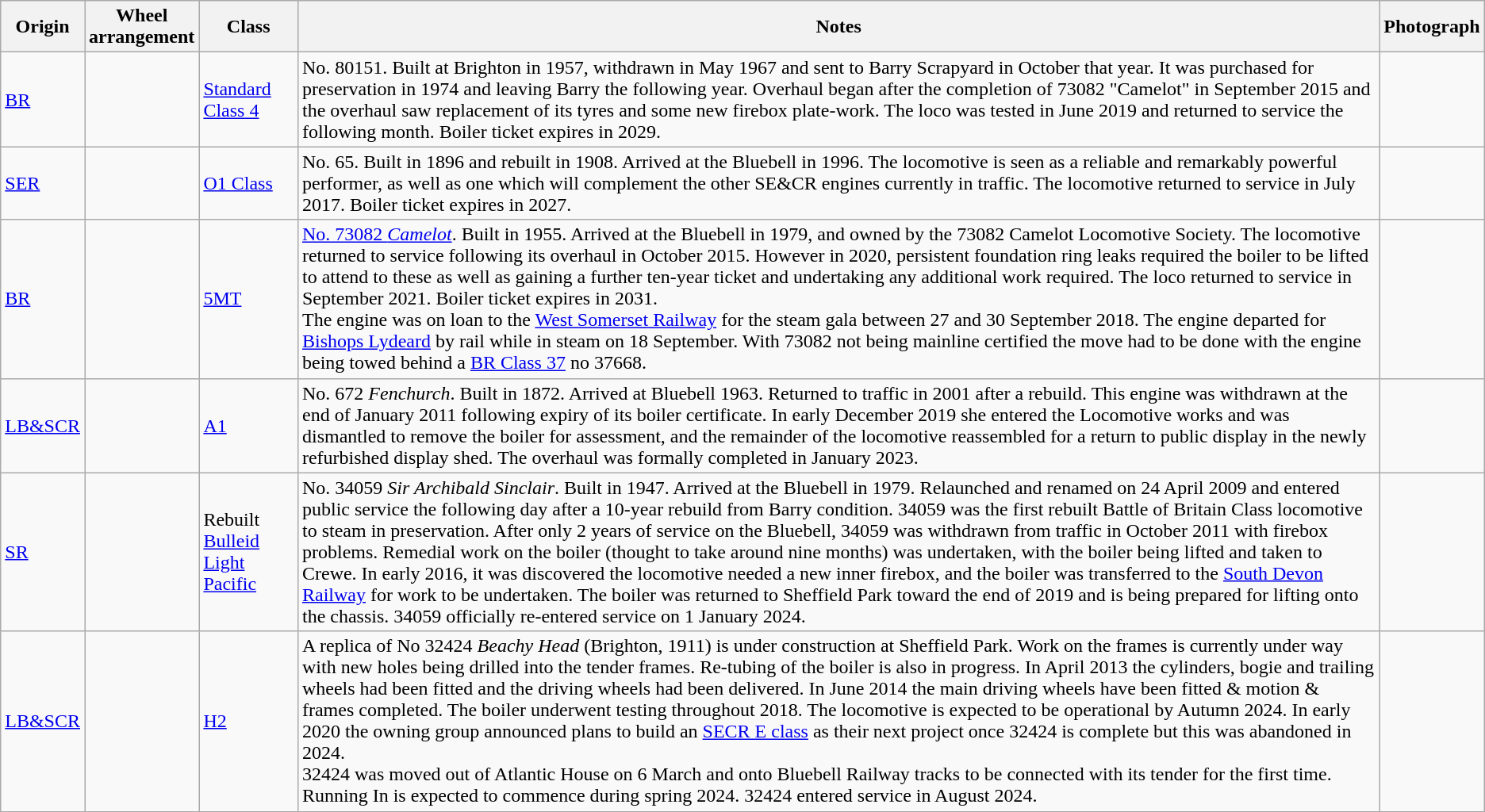<table class="wikitable">
<tr>
<th>Origin</th>
<th>Wheel<br>arrangement</th>
<th>Class</th>
<th>Notes</th>
<th>Photograph</th>
</tr>
<tr>
<td><a href='#'>BR</a></td>
<td></td>
<td><a href='#'>Standard Class 4</a></td>
<td>No. 80151. Built at Brighton in 1957, withdrawn in May 1967 and sent to Barry Scrapyard in October that year. It was purchased for preservation in 1974 and leaving Barry the following year. Overhaul began after the completion of 73082 "Camelot" in September 2015 and the overhaul saw replacement of its tyres and some new firebox plate-work. The loco was tested in June 2019 and returned to service the following month. Boiler ticket expires in 2029.</td>
<td></td>
</tr>
<tr>
<td><a href='#'>SER</a></td>
<td></td>
<td><a href='#'>O1 Class</a></td>
<td>No. 65. Built in 1896 and rebuilt in 1908. Arrived at the Bluebell in 1996. The locomotive is seen as a reliable and remarkably powerful performer, as well as one which will complement the other SE&CR engines currently in traffic. The locomotive returned to service in July 2017. Boiler ticket expires in 2027.</td>
<td></td>
</tr>
<tr>
<td><a href='#'>BR</a></td>
<td></td>
<td><a href='#'>5MT</a></td>
<td><a href='#'>No. 73082 <em>Camelot</em></a>. Built in 1955. Arrived at the Bluebell in 1979, and owned by the 73082 Camelot Locomotive Society. The locomotive returned to service following its overhaul in October 2015. However in 2020, persistent foundation ring leaks required the boiler to be lifted to attend to these as well as gaining a further ten-year ticket and undertaking any additional work required. The loco returned to service in September 2021. Boiler ticket expires in 2031.<br>The engine was on loan to the <a href='#'>West Somerset Railway</a> for the steam gala between 27 and 30 September 2018. The engine departed for <a href='#'>Bishops Lydeard</a> by rail while in steam on 18 September. With 73082 not being mainline certified the move had to be done with the engine being towed behind a <a href='#'>BR Class 37</a> no 37668.</td>
<td></td>
</tr>
<tr>
<td><a href='#'>LB&SCR</a></td>
<td></td>
<td><a href='#'>A1</a></td>
<td>No. 672 <em>Fenchurch</em>. Built in 1872. Arrived at Bluebell 1963. Returned to traffic in 2001 after a rebuild. This engine was withdrawn at the end of January 2011 following expiry of its boiler certificate. In early December 2019 she entered the Locomotive works and was dismantled to remove the boiler for assessment, and the remainder of the locomotive reassembled for a return to public display in the newly refurbished display shed. The overhaul was formally completed in January 2023.</td>
<td></td>
</tr>
<tr>
<td><a href='#'>SR</a></td>
<td></td>
<td>Rebuilt <a href='#'>Bulleid Light Pacific</a></td>
<td>No. 34059 <em>Sir Archibald Sinclair</em>. Built in 1947. Arrived at the Bluebell in 1979. Relaunched and renamed on 24 April 2009 and entered public service the following day after a 10-year rebuild from Barry condition. 34059 was the first rebuilt Battle of Britain Class locomotive to steam in preservation. After only 2 years of service on the Bluebell, 34059 was withdrawn from traffic in October 2011 with firebox problems. Remedial work on the boiler (thought to take around nine months) was undertaken, with the boiler being lifted and taken to Crewe. In early 2016, it was discovered the locomotive needed a new inner firebox, and the boiler was transferred to the <a href='#'>South Devon Railway</a> for work to be undertaken. The boiler was returned to Sheffield Park toward the end of 2019 and is being prepared for lifting onto the chassis. 34059 officially re-entered service on 1 January 2024.</td>
<td></td>
</tr>
<tr>
<td><a href='#'>LB&SCR</a></td>
<td></td>
<td><a href='#'>H2</a></td>
<td>A replica of No 32424 <em>Beachy Head</em> (Brighton, 1911) is under construction at Sheffield Park. Work on the frames is currently under way with new holes being drilled into the tender frames. Re-tubing of the boiler is also in progress. In April 2013 the cylinders, bogie and trailing wheels had been fitted and the driving wheels had been delivered. In June 2014 the main driving wheels have been fitted & motion & frames completed. The boiler underwent testing throughout 2018. The locomotive is expected to be operational by Autumn 2024. In early 2020 the owning group announced plans to build an <a href='#'>SECR E class</a> as their next project once 32424 is complete but this was abandoned in 2024.<br>32424 was moved out of Atlantic House on 6 March and onto Bluebell Railway tracks to be connected with its tender for the first time. Running In is expected to commence during spring 2024. 32424 entered service in August 2024.</td>
<td></td>
</tr>
</table>
